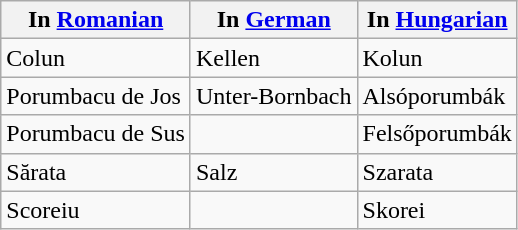<table class="wikitable">
<tr>
<th>In <a href='#'>Romanian</a></th>
<th>In <a href='#'>German</a></th>
<th>In <a href='#'>Hungarian</a></th>
</tr>
<tr>
<td>Colun</td>
<td>Kellen</td>
<td>Kolun</td>
</tr>
<tr>
<td>Porumbacu de Jos</td>
<td>Unter-Bornbach</td>
<td>Alsóporumbák</td>
</tr>
<tr>
<td>Porumbacu de Sus</td>
<td></td>
<td>Felsőporumbák</td>
</tr>
<tr>
<td>Sărata</td>
<td>Salz</td>
<td>Szarata</td>
</tr>
<tr>
<td>Scoreiu</td>
<td></td>
<td>Skorei</td>
</tr>
</table>
